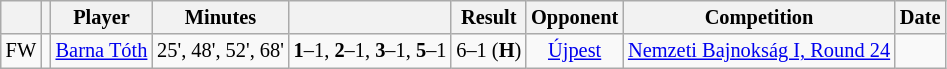<table class="wikitable sortable zebra" style="text-align:center; font-size:85%;">
<tr>
<th></th>
<th></th>
<th>Player</th>
<th>Minutes</th>
<th></th>
<th>Result</th>
<th>Opponent</th>
<th>Competition</th>
<th>Date</th>
</tr>
<tr>
<td>FW</td>
<td></td>
<td><a href='#'>Barna Tóth</a></td>
<td>25', 48', 52', 68'</td>
<td><strong>1</strong>–1, <strong>2</strong>–1, <strong>3</strong>–1, <strong>5</strong>–1</td>
<td>6–1 (<strong>H</strong>)</td>
<td><a href='#'>Újpest</a></td>
<td><a href='#'>Nemzeti Bajnokság I, Round 24</a></td>
<td></td>
</tr>
</table>
